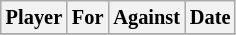<table class="wikitable plainrowheaders sortable" style="font-size:85%">
<tr>
<th>Player</th>
<th>For</th>
<th>Against</th>
<th>Date</th>
</tr>
<tr>
</tr>
</table>
